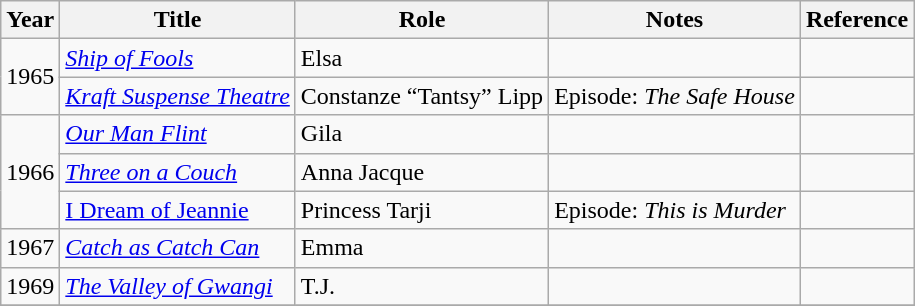<table class="wikitable">
<tr>
<th>Year</th>
<th>Title</th>
<th>Role</th>
<th>Notes</th>
<th>Reference</th>
</tr>
<tr>
<td rowspan="2">1965</td>
<td><em><a href='#'>Ship of Fools</a></em></td>
<td>Elsa</td>
<td></td>
<td></td>
</tr>
<tr>
<td><em><a href='#'>Kraft Suspense Theatre</a></em></td>
<td>Constanze “Tantsy” Lipp</td>
<td>Episode: <em>The Safe House</em></td>
<td></td>
</tr>
<tr>
<td rowspan="3">1966</td>
<td><em><a href='#'>Our Man Flint</a></em></td>
<td>Gila</td>
<td></td>
<td></td>
</tr>
<tr>
<td><em><a href='#'>Three on a Couch</a></em></td>
<td>Anna Jacque</td>
<td></td>
<td></td>
</tr>
<tr>
<td><a href='#'>I Dream of Jeannie</a></td>
<td>Princess Tarji</td>
<td>Episode:  <em>This is Murder</em></td>
<td></td>
</tr>
<tr>
<td>1967</td>
<td><em><a href='#'>Catch as Catch Can</a></em></td>
<td>Emma</td>
<td></td>
<td></td>
</tr>
<tr>
<td>1969</td>
<td><em><a href='#'>The Valley of Gwangi</a></em></td>
<td>T.J.</td>
<td></td>
<td></td>
</tr>
<tr>
</tr>
</table>
